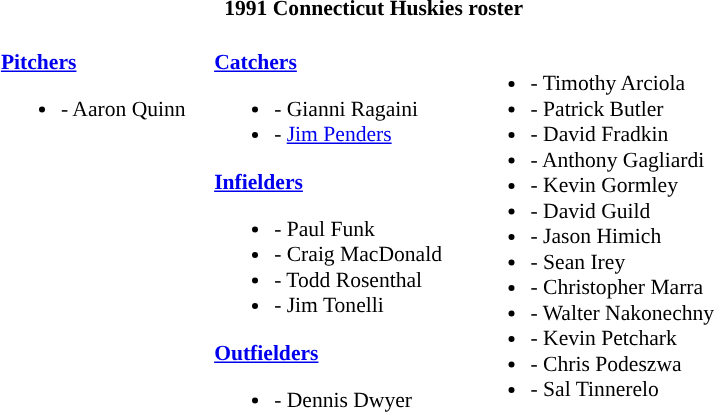<table class="toccolours" style="border-collapse:collapse; font-size:90%;">
<tr>
<th colspan=9>1991 Connecticut Huskies roster</th>
</tr>
<tr>
</tr>
<tr>
<td width="03"> </td>
<td valign="top"><br><strong><a href='#'>Pitchers</a></strong><ul><li>- Aaron Quinn</li></ul></td>
<td width="15"> </td>
<td valign="top"><br><strong><a href='#'>Catchers</a></strong><ul><li>- Gianni Ragaini</li><li>- <a href='#'>Jim Penders</a></li></ul><strong><a href='#'>Infielders</a></strong><ul><li>- Paul Funk</li><li>- Craig MacDonald</li><li>- Todd Rosenthal</li><li>- Jim Tonelli</li></ul><strong><a href='#'>Outfielders</a></strong><ul><li>- Dennis Dwyer</li></ul></td>
<td width="15"> </td>
<td valign="top"><br><ul><li>- Timothy Arciola</li><li>- Patrick Butler</li><li>- David Fradkin</li><li>- Anthony Gagliardi</li><li>- Kevin Gormley</li><li>- David Guild</li><li>- Jason Himich</li><li>- Sean Irey</li><li>- Christopher Marra</li><li>- Walter Nakonechny</li><li>- Kevin Petchark</li><li>- Chris Podeszwa</li><li>- Sal Tinnerelo</li></ul></td>
<td width="25"> </td>
</tr>
</table>
